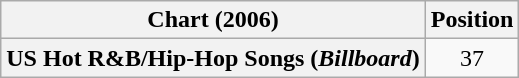<table class="wikitable plainrowheaders" style="text-align:center">
<tr>
<th scope="col">Chart (2006)</th>
<th scope="col">Position</th>
</tr>
<tr>
<th scope="row">US Hot R&B/Hip-Hop Songs (<em>Billboard</em>)</th>
<td>37</td>
</tr>
</table>
